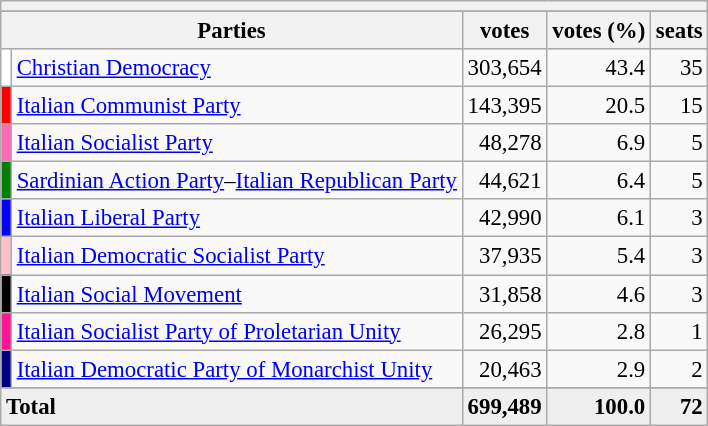<table class="wikitable" style="font-size:95%">
<tr>
<th colspan=5></th>
</tr>
<tr>
</tr>
<tr bgcolor="EFEFEF">
<th Colspan=2>Parties</th>
<th>votes</th>
<th>votes (%)</th>
<th>seats</th>
</tr>
<tr>
<td bgcolor=White></td>
<td><a href='#'>Christian Democracy</a></td>
<td align=right>303,654</td>
<td align=right>43.4</td>
<td align=right>35</td>
</tr>
<tr>
<td bgcolor=Red></td>
<td><a href='#'>Italian Communist Party</a></td>
<td align=right>143,395</td>
<td align=right>20.5</td>
<td align=right>15</td>
</tr>
<tr>
<td bgcolor=Hotpink></td>
<td><a href='#'>Italian Socialist Party</a></td>
<td align=right>48,278</td>
<td align=right>6.9</td>
<td align=right>5</td>
</tr>
<tr>
<td bgcolor=Green></td>
<td><a href='#'>Sardinian Action Party</a>–<a href='#'>Italian Republican Party</a></td>
<td align=right>44,621</td>
<td align=right>6.4</td>
<td align=right>5</td>
</tr>
<tr>
<td bgcolor=Blue></td>
<td><a href='#'>Italian Liberal Party</a></td>
<td align=right>42,990</td>
<td align=right>6.1</td>
<td align=right>3</td>
</tr>
<tr>
<td bgcolor=Pink></td>
<td><a href='#'>Italian Democratic Socialist Party</a></td>
<td align=right>37,935</td>
<td align=right>5.4</td>
<td align=right>3</td>
</tr>
<tr>
<td bgcolor=Black></td>
<td><a href='#'>Italian Social Movement</a></td>
<td align=right>31,858</td>
<td align=right>4.6</td>
<td align=right>3</td>
</tr>
<tr>
<td bgcolor=Deeppink></td>
<td><a href='#'>Italian Socialist Party of Proletarian Unity</a></td>
<td align=right>26,295</td>
<td align=right>2.8</td>
<td align=right>1</td>
</tr>
<tr>
<td bgcolor=Navy></td>
<td><a href='#'>Italian Democratic Party of Monarchist Unity</a></td>
<td align=right>20,463</td>
<td align=right>2.9</td>
<td align=right>2</td>
</tr>
<tr>
</tr>
<tr bgcolor="EFEFEF">
<td colspan=2><strong>Total</strong></td>
<td align=right><strong>699,489</strong></td>
<td align=right><strong>100.0</strong></td>
<td align=right><strong>72</strong></td>
</tr>
</table>
